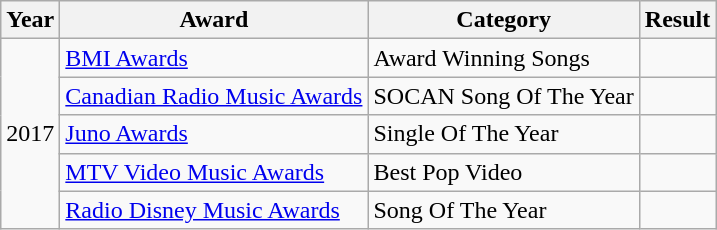<table class="wikitable">
<tr>
<th>Year</th>
<th>Award</th>
<th>Category</th>
<th>Result</th>
</tr>
<tr>
<td rowspan=5>2017</td>
<td><a href='#'>BMI Awards</a></td>
<td>Award Winning Songs</td>
<td></td>
</tr>
<tr>
<td><a href='#'>Canadian Radio Music Awards</a></td>
<td>SOCAN Song Of The Year</td>
<td></td>
</tr>
<tr>
<td><a href='#'>Juno Awards</a></td>
<td>Single Of The Year</td>
<td></td>
</tr>
<tr>
<td><a href='#'>MTV Video Music Awards</a></td>
<td>Best Pop Video</td>
<td></td>
</tr>
<tr>
<td><a href='#'>Radio Disney Music Awards</a></td>
<td>Song Of The Year</td>
<td></td>
</tr>
</table>
